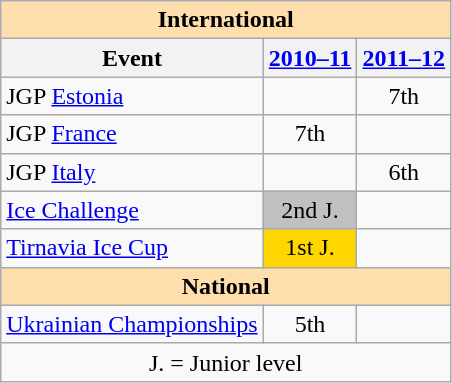<table class="wikitable" style="text-align:center">
<tr>
<th style="background-color: #ffdead; " colspan=3 align=center><strong>International</strong></th>
</tr>
<tr>
<th>Event</th>
<th><a href='#'>2010–11</a></th>
<th><a href='#'>2011–12</a></th>
</tr>
<tr>
<td align=left>JGP <a href='#'>Estonia</a></td>
<td></td>
<td>7th</td>
</tr>
<tr>
<td align=left>JGP <a href='#'>France</a></td>
<td>7th</td>
<td></td>
</tr>
<tr>
<td align=left>JGP <a href='#'>Italy</a></td>
<td></td>
<td>6th</td>
</tr>
<tr>
<td align=left><a href='#'>Ice Challenge</a></td>
<td bgcolor=silver>2nd J.</td>
<td></td>
</tr>
<tr>
<td align=left><a href='#'>Tirnavia Ice Cup</a></td>
<td bgcolor=gold>1st J.</td>
<td></td>
</tr>
<tr>
<th style="background-color: #ffdead; " colspan=3 align=center><strong>National</strong></th>
</tr>
<tr>
<td align=left><a href='#'>Ukrainian Championships</a></td>
<td>5th</td>
<td></td>
</tr>
<tr>
<td colspan=3 align=center>J. = Junior level</td>
</tr>
</table>
